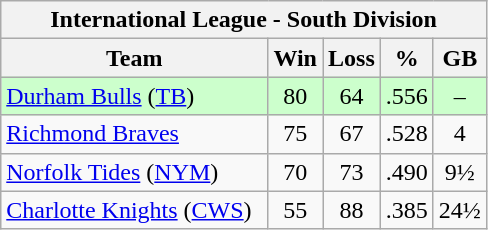<table class="wikitable">
<tr>
<th colspan="5">International League - South Division</th>
</tr>
<tr>
<th width="55%">Team</th>
<th>Win</th>
<th>Loss</th>
<th>%</th>
<th>GB</th>
</tr>
<tr align=center bgcolor=ccffcc>
<td align=left><a href='#'>Durham Bulls</a> (<a href='#'>TB</a>)</td>
<td>80</td>
<td>64</td>
<td>.556</td>
<td>–</td>
</tr>
<tr align=center>
<td align=left><a href='#'>Richmond Braves</a></td>
<td>75</td>
<td>67</td>
<td>.528</td>
<td>4</td>
</tr>
<tr align=center>
<td align=left><a href='#'>Norfolk Tides</a> (<a href='#'>NYM</a>)</td>
<td>70</td>
<td>73</td>
<td>.490</td>
<td>9½</td>
</tr>
<tr align=center>
<td align=left><a href='#'>Charlotte Knights</a> (<a href='#'>CWS</a>)</td>
<td>55</td>
<td>88</td>
<td>.385</td>
<td>24½</td>
</tr>
</table>
